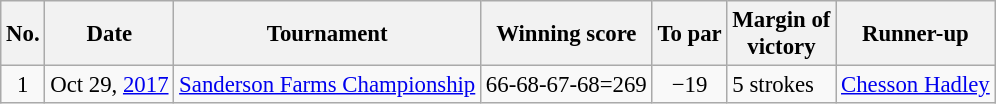<table class="wikitable" style="font-size:95%;">
<tr>
<th>No.</th>
<th>Date</th>
<th>Tournament</th>
<th>Winning score</th>
<th>To par</th>
<th>Margin of<br>victory</th>
<th>Runner-up</th>
</tr>
<tr>
<td align=center>1</td>
<td align=right>Oct 29, <a href='#'>2017</a></td>
<td><a href='#'>Sanderson Farms Championship</a></td>
<td align=right>66-68-67-68=269</td>
<td align=center>−19</td>
<td>5 strokes</td>
<td> <a href='#'>Chesson Hadley</a></td>
</tr>
</table>
